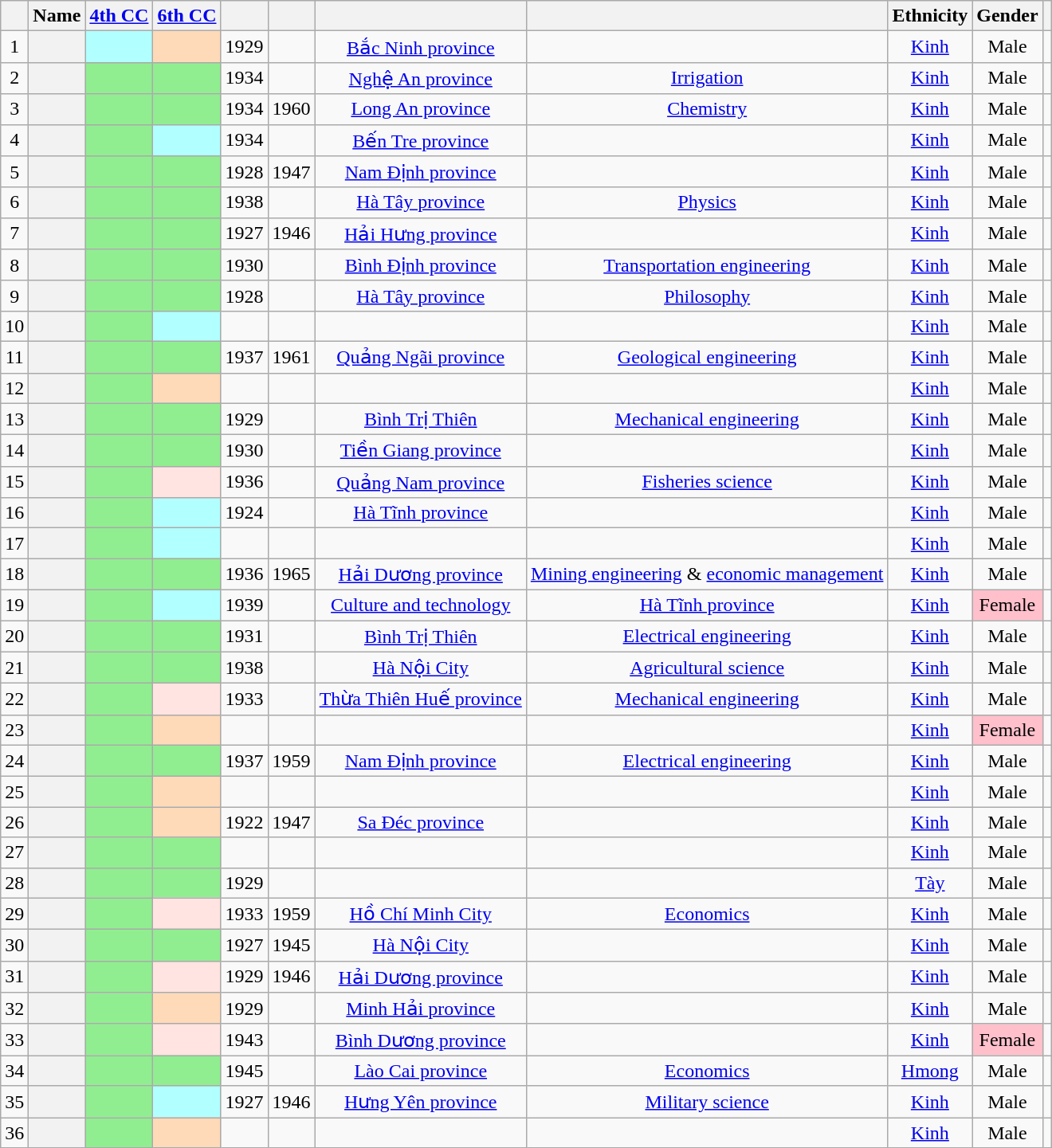<table class="wikitable sortable" style=text-align:center>
<tr>
<th scope="col"></th>
<th scope="col">Name</th>
<th scope="col"><a href='#'>4th CC</a></th>
<th scope="col"><a href='#'>6th CC</a></th>
<th scope="col"></th>
<th scope="col"></th>
<th scope="col"></th>
<th scope="col"></th>
<th scope="col">Ethnicity</th>
<th scope="col">Gender</th>
<th scope="col" class="unsortable"></th>
</tr>
<tr>
<td>1</td>
<th align="center" scope="row" style="font-weight:normal;"></th>
<td bgcolor = #B2FFFF></td>
<td bgcolor = PeachPuff></td>
<td>1929</td>
<td></td>
<td><a href='#'>Bắc Ninh province</a></td>
<td></td>
<td><a href='#'>Kinh</a></td>
<td>Male</td>
<td></td>
</tr>
<tr>
<td>2</td>
<th align="center" scope="row" style="font-weight:normal;"></th>
<td bgcolor = LightGreen></td>
<td bgcolor = LightGreen></td>
<td>1934</td>
<td></td>
<td><a href='#'>Nghệ An province</a></td>
<td><a href='#'>Irrigation</a></td>
<td><a href='#'>Kinh</a></td>
<td>Male</td>
<td></td>
</tr>
<tr>
<td>3</td>
<th align="center" scope="row" style="font-weight:normal;"></th>
<td bgcolor = LightGreen></td>
<td bgcolor = LightGreen></td>
<td>1934</td>
<td>1960</td>
<td><a href='#'>Long An province</a></td>
<td><a href='#'>Chemistry</a></td>
<td><a href='#'>Kinh</a></td>
<td>Male</td>
<td></td>
</tr>
<tr>
<td>4</td>
<th align="center" scope="row" style="font-weight:normal;"></th>
<td bgcolor = LightGreen></td>
<td bgcolor = #B2FFFF></td>
<td>1934</td>
<td></td>
<td><a href='#'>Bến Tre province</a></td>
<td></td>
<td><a href='#'>Kinh</a></td>
<td>Male</td>
<td></td>
</tr>
<tr>
<td>5</td>
<th align="center" scope="row" style="font-weight:normal;"></th>
<td bgcolor = LightGreen></td>
<td bgcolor = LightGreen></td>
<td>1928</td>
<td>1947</td>
<td><a href='#'>Nam Định province</a></td>
<td></td>
<td><a href='#'>Kinh</a></td>
<td>Male</td>
<td></td>
</tr>
<tr>
<td>6</td>
<th align="center" scope="row" style="font-weight:normal;"></th>
<td bgcolor = LightGreen></td>
<td bgcolor = LightGreen></td>
<td>1938</td>
<td></td>
<td><a href='#'>Hà Tây province</a></td>
<td><a href='#'>Physics</a></td>
<td><a href='#'>Kinh</a></td>
<td>Male</td>
<td></td>
</tr>
<tr>
<td>7</td>
<th align="center" scope="row" style="font-weight:normal;"></th>
<td bgcolor = LightGreen></td>
<td bgcolor = LightGreen></td>
<td>1927</td>
<td>1946</td>
<td><a href='#'>Hải Hưng province</a></td>
<td></td>
<td><a href='#'>Kinh</a></td>
<td>Male</td>
<td></td>
</tr>
<tr>
<td>8</td>
<th align="center" scope="row" style="font-weight:normal;"></th>
<td bgcolor = LightGreen></td>
<td bgcolor = LightGreen></td>
<td>1930</td>
<td></td>
<td><a href='#'>Bình Định province</a></td>
<td><a href='#'>Transportation engineering</a></td>
<td><a href='#'>Kinh</a></td>
<td>Male</td>
<td></td>
</tr>
<tr>
<td>9</td>
<th align="center" scope="row" style="font-weight:normal;"></th>
<td bgcolor = LightGreen></td>
<td bgcolor = LightGreen></td>
<td>1928</td>
<td></td>
<td><a href='#'>Hà Tây province</a></td>
<td><a href='#'>Philosophy</a></td>
<td><a href='#'>Kinh</a></td>
<td>Male</td>
<td></td>
</tr>
<tr>
<td>10</td>
<th align="center" scope="row" style="font-weight:normal;"></th>
<td bgcolor = LightGreen></td>
<td bgcolor = #B2FFFF></td>
<td></td>
<td></td>
<td></td>
<td></td>
<td><a href='#'>Kinh</a></td>
<td>Male</td>
<td></td>
</tr>
<tr>
<td>11</td>
<th align="center" scope="row" style="font-weight:normal;"></th>
<td bgcolor = LightGreen></td>
<td bgcolor = LightGreen></td>
<td>1937</td>
<td>1961</td>
<td><a href='#'>Quảng Ngãi province</a></td>
<td><a href='#'>Geological engineering</a></td>
<td><a href='#'>Kinh</a></td>
<td>Male</td>
<td></td>
</tr>
<tr>
<td>12</td>
<th align="center" scope="row" style="font-weight:normal;"></th>
<td bgcolor = LightGreen></td>
<td bgcolor = PeachPuff></td>
<td></td>
<td></td>
<td></td>
<td></td>
<td><a href='#'>Kinh</a></td>
<td>Male</td>
<td></td>
</tr>
<tr>
<td>13</td>
<th align="center" scope="row" style="font-weight:normal;"></th>
<td bgcolor = LightGreen></td>
<td bgcolor = LightGreen></td>
<td>1929</td>
<td></td>
<td><a href='#'>Bình Trị Thiên</a></td>
<td><a href='#'>Mechanical engineering</a></td>
<td><a href='#'>Kinh</a></td>
<td>Male</td>
<td></td>
</tr>
<tr>
<td>14</td>
<th align="center" scope="row" style="font-weight:normal;"></th>
<td bgcolor = LightGreen></td>
<td bgcolor = LightGreen></td>
<td>1930</td>
<td></td>
<td><a href='#'>Tiền Giang province</a></td>
<td></td>
<td><a href='#'>Kinh</a></td>
<td>Male</td>
<td></td>
</tr>
<tr>
<td>15</td>
<th align="center" scope="row" style="font-weight:normal;"></th>
<td bgcolor = LightGreen></td>
<td bgcolor = MistyRose></td>
<td>1936</td>
<td></td>
<td><a href='#'>Quảng Nam province</a></td>
<td><a href='#'>Fisheries science</a></td>
<td><a href='#'>Kinh</a></td>
<td>Male</td>
<td></td>
</tr>
<tr>
<td>16</td>
<th align="center" scope="row" style="font-weight:normal;"></th>
<td bgcolor = LightGreen></td>
<td bgcolor = #B2FFFF></td>
<td>1924</td>
<td></td>
<td><a href='#'>Hà Tĩnh province</a></td>
<td></td>
<td><a href='#'>Kinh</a></td>
<td>Male</td>
<td></td>
</tr>
<tr>
<td>17</td>
<th align="center" scope="row" style="font-weight:normal;"></th>
<td bgcolor = LightGreen></td>
<td bgcolor = #B2FFFF></td>
<td></td>
<td></td>
<td></td>
<td></td>
<td><a href='#'>Kinh</a></td>
<td>Male</td>
<td></td>
</tr>
<tr>
<td>18</td>
<th align="center" scope="row" style="font-weight:normal;"></th>
<td bgcolor = LightGreen></td>
<td bgcolor = LightGreen></td>
<td>1936</td>
<td>1965</td>
<td><a href='#'>Hải Dương province</a></td>
<td><a href='#'>Mining engineering</a> & <a href='#'>economic management</a></td>
<td><a href='#'>Kinh</a></td>
<td>Male</td>
<td></td>
</tr>
<tr>
<td>19</td>
<th align="center" scope="row" style="font-weight:normal;"></th>
<td bgcolor = LightGreen></td>
<td bgcolor = #B2FFFF></td>
<td>1939</td>
<td></td>
<td><a href='#'>Culture and technology</a></td>
<td><a href='#'>Hà Tĩnh province</a></td>
<td><a href='#'>Kinh</a></td>
<td style="background: Pink">Female</td>
<td></td>
</tr>
<tr>
<td>20</td>
<th align="center" scope="row" style="font-weight:normal;"></th>
<td bgcolor = LightGreen></td>
<td bgcolor = LightGreen></td>
<td>1931</td>
<td></td>
<td><a href='#'>Bình Trị Thiên</a></td>
<td><a href='#'>Electrical engineering</a></td>
<td><a href='#'>Kinh</a></td>
<td>Male</td>
<td></td>
</tr>
<tr>
<td>21</td>
<th align="center" scope="row" style="font-weight:normal;"></th>
<td bgcolor = LightGreen></td>
<td bgcolor = LightGreen></td>
<td>1938</td>
<td></td>
<td><a href='#'>Hà Nội City</a></td>
<td><a href='#'>Agricultural science</a></td>
<td><a href='#'>Kinh</a></td>
<td>Male</td>
<td></td>
</tr>
<tr>
<td>22</td>
<th align="center" scope="row" style="font-weight:normal;"></th>
<td bgcolor = LightGreen></td>
<td bgcolor = MistyRose></td>
<td>1933</td>
<td></td>
<td><a href='#'>Thừa Thiên Huế province</a></td>
<td><a href='#'>Mechanical engineering</a></td>
<td><a href='#'>Kinh</a></td>
<td>Male</td>
<td></td>
</tr>
<tr>
<td>23</td>
<th align="center" scope="row" style="font-weight:normal;"></th>
<td bgcolor = LightGreen></td>
<td bgcolor = PeachPuff></td>
<td></td>
<td></td>
<td></td>
<td></td>
<td><a href='#'>Kinh</a></td>
<td style="background: Pink">Female</td>
<td></td>
</tr>
<tr>
<td>24</td>
<th align="center" scope="row" style="font-weight:normal;"></th>
<td bgcolor = LightGreen></td>
<td bgcolor = LightGreen></td>
<td>1937</td>
<td>1959</td>
<td><a href='#'>Nam Định province</a></td>
<td><a href='#'>Electrical engineering</a></td>
<td><a href='#'>Kinh</a></td>
<td>Male</td>
<td></td>
</tr>
<tr>
<td>25</td>
<th align="center" scope="row" style="font-weight:normal;"></th>
<td bgcolor = LightGreen></td>
<td bgcolor = PeachPuff></td>
<td></td>
<td></td>
<td></td>
<td></td>
<td><a href='#'>Kinh</a></td>
<td>Male</td>
<td></td>
</tr>
<tr>
<td>26</td>
<th align="center" scope="row" style="font-weight:normal;"></th>
<td bgcolor = LightGreen></td>
<td bgcolor = PeachPuff></td>
<td>1922</td>
<td>1947</td>
<td><a href='#'>Sa Đéc province</a></td>
<td></td>
<td><a href='#'>Kinh</a></td>
<td>Male</td>
<td></td>
</tr>
<tr>
<td>27</td>
<th align="center" scope="row" style="font-weight:normal;"></th>
<td bgcolor = LightGreen></td>
<td bgcolor = LightGreen></td>
<td></td>
<td></td>
<td></td>
<td></td>
<td><a href='#'>Kinh</a></td>
<td>Male</td>
<td></td>
</tr>
<tr>
<td>28</td>
<th align="center" scope="row" style="font-weight:normal;"></th>
<td bgcolor = LightGreen></td>
<td bgcolor = LightGreen></td>
<td>1929</td>
<td></td>
<td></td>
<td></td>
<td><a href='#'>Tày</a></td>
<td>Male</td>
<td></td>
</tr>
<tr>
<td>29</td>
<th align="center" scope="row" style="font-weight:normal;"></th>
<td bgcolor = LightGreen></td>
<td bgcolor = MistyRose></td>
<td>1933</td>
<td>1959</td>
<td><a href='#'>Hồ Chí Minh City</a></td>
<td><a href='#'>Economics</a></td>
<td><a href='#'>Kinh</a></td>
<td>Male</td>
<td></td>
</tr>
<tr>
<td>30</td>
<th align="center" scope="row" style="font-weight:normal;"></th>
<td bgcolor = LightGreen></td>
<td bgcolor = LightGreen></td>
<td>1927</td>
<td>1945</td>
<td><a href='#'>Hà Nội City</a></td>
<td></td>
<td><a href='#'>Kinh</a></td>
<td>Male</td>
<td></td>
</tr>
<tr>
<td>31</td>
<th align="center" scope="row" style="font-weight:normal;"></th>
<td bgcolor = LightGreen></td>
<td bgcolor = MistyRose></td>
<td>1929</td>
<td>1946</td>
<td><a href='#'>Hải Dương province</a></td>
<td></td>
<td><a href='#'>Kinh</a></td>
<td>Male</td>
<td></td>
</tr>
<tr>
<td>32</td>
<th align="center" scope="row" style="font-weight:normal;"></th>
<td bgcolor = LightGreen></td>
<td bgcolor = PeachPuff></td>
<td>1929</td>
<td></td>
<td><a href='#'>Minh Hải province</a></td>
<td></td>
<td><a href='#'>Kinh</a></td>
<td>Male</td>
<td></td>
</tr>
<tr>
<td>33</td>
<th align="center" scope="row" style="font-weight:normal;"></th>
<td bgcolor = LightGreen></td>
<td bgcolor = MistyRose></td>
<td>1943</td>
<td></td>
<td><a href='#'>Bình Dương province</a></td>
<td></td>
<td><a href='#'>Kinh</a></td>
<td style="background: Pink">Female</td>
<td></td>
</tr>
<tr>
<td>34</td>
<th align="center" scope="row" style="font-weight:normal;"></th>
<td bgcolor = LightGreen></td>
<td bgcolor = LightGreen></td>
<td>1945</td>
<td></td>
<td><a href='#'>Lào Cai province</a></td>
<td><a href='#'>Economics</a></td>
<td><a href='#'>Hmong</a></td>
<td>Male</td>
<td></td>
</tr>
<tr>
<td>35</td>
<th align="center" scope="row" style="font-weight:normal;"></th>
<td bgcolor = LightGreen></td>
<td bgcolor = #B2FFFF></td>
<td>1927</td>
<td>1946</td>
<td><a href='#'>Hưng Yên province</a></td>
<td><a href='#'>Military science</a></td>
<td><a href='#'>Kinh</a></td>
<td>Male</td>
<td></td>
</tr>
<tr>
<td>36</td>
<th align="center" scope="row" style="font-weight:normal;"></th>
<td bgcolor = LightGreen></td>
<td bgcolor = PeachPuff></td>
<td></td>
<td></td>
<td></td>
<td></td>
<td><a href='#'>Kinh</a></td>
<td>Male</td>
<td></td>
</tr>
</table>
